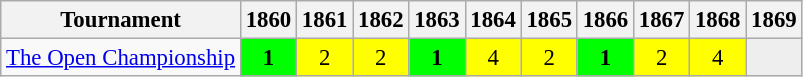<table class="wikitable" style="font-size:95%;text-align:center;">
<tr>
<th>Tournament</th>
<th>1860</th>
<th>1861</th>
<th>1862</th>
<th>1863</th>
<th>1864</th>
<th>1865</th>
<th>1866</th>
<th>1867</th>
<th>1868</th>
<th>1869</th>
</tr>
<tr>
<td align=left><a href='#'>The Open Championship</a></td>
<td style="background:lime;"><strong>1</strong></td>
<td style="background:yellow;">2</td>
<td style="background:yellow;">2</td>
<td style="background:lime;"><strong>1</strong></td>
<td style="background:yellow;">4</td>
<td style="background:yellow;">2</td>
<td style="background:lime;"><strong>1</strong></td>
<td style="background:yellow;">2</td>
<td style="background:yellow;">4</td>
<td style="background:#eeeeee;"></td>
</tr>
</table>
